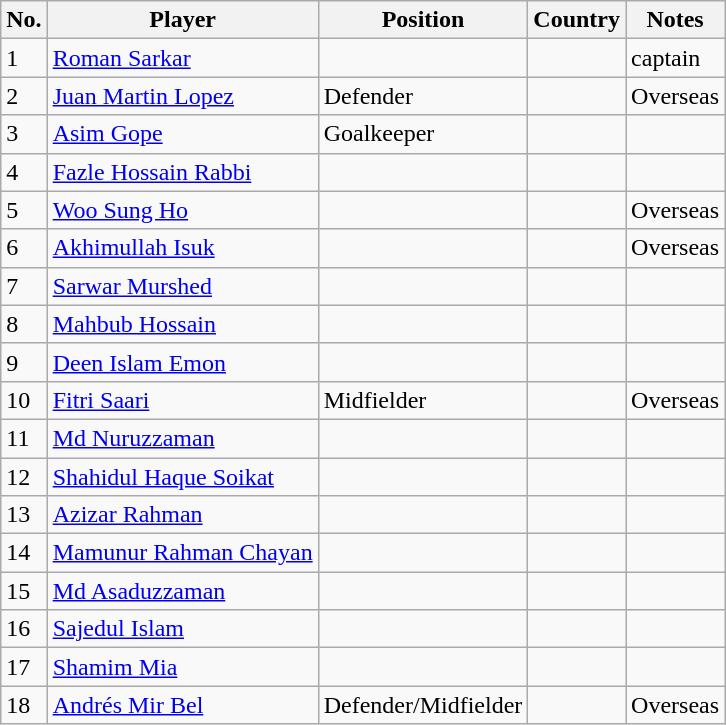<table class="wikitable">
<tr>
<th>No.</th>
<th>Player</th>
<th>Position</th>
<th>Country</th>
<th>Notes</th>
</tr>
<tr>
<td>1</td>
<td><a href='#'>Roman Sarkar</a></td>
<td></td>
<td></td>
<td>captain</td>
</tr>
<tr>
<td>2</td>
<td><a href='#'>Juan Martin Lopez</a></td>
<td>Defender</td>
<td></td>
<td>Overseas</td>
</tr>
<tr>
<td>3</td>
<td><a href='#'>Asim Gope</a></td>
<td>Goalkeeper</td>
<td></td>
<td></td>
</tr>
<tr>
<td>4</td>
<td><a href='#'>Fazle Hossain Rabbi</a></td>
<td></td>
<td></td>
<td></td>
</tr>
<tr>
<td>5</td>
<td><a href='#'>Woo Sung Ho</a></td>
<td></td>
<td></td>
<td>Overseas</td>
</tr>
<tr>
<td>6</td>
<td><a href='#'>Akhimullah Isuk</a></td>
<td></td>
<td></td>
<td>Overseas</td>
</tr>
<tr>
<td>7</td>
<td><a href='#'>Sarwar Murshed</a></td>
<td></td>
<td></td>
<td></td>
</tr>
<tr>
<td>8</td>
<td><a href='#'>Mahbub Hossain</a></td>
<td></td>
<td></td>
<td></td>
</tr>
<tr>
<td>9</td>
<td><a href='#'>Deen Islam Emon</a></td>
<td></td>
<td></td>
<td></td>
</tr>
<tr>
<td>10</td>
<td><a href='#'>Fitri Saari</a></td>
<td>Midfielder</td>
<td></td>
<td>Overseas</td>
</tr>
<tr>
<td>11</td>
<td><a href='#'>Md Nuruzzaman</a></td>
<td></td>
<td></td>
<td></td>
</tr>
<tr>
<td>12</td>
<td><a href='#'>Shahidul Haque Soikat</a></td>
<td></td>
<td></td>
<td></td>
</tr>
<tr>
<td>13</td>
<td><a href='#'>Azizar Rahman</a></td>
<td></td>
<td></td>
<td></td>
</tr>
<tr>
<td>14</td>
<td><a href='#'>Mamunur Rahman Chayan</a></td>
<td></td>
<td></td>
<td></td>
</tr>
<tr>
<td>15</td>
<td><a href='#'>Md Asaduzzaman</a></td>
<td></td>
<td></td>
<td></td>
</tr>
<tr>
<td>16</td>
<td><a href='#'>Sajedul Islam</a></td>
<td></td>
<td></td>
<td></td>
</tr>
<tr>
<td>17</td>
<td><a href='#'>Shamim Mia</a></td>
<td></td>
<td></td>
<td></td>
</tr>
<tr>
<td>18</td>
<td><a href='#'>Andrés Mir Bel</a></td>
<td>Defender/Midfielder</td>
<td></td>
<td>Overseas</td>
</tr>
</table>
